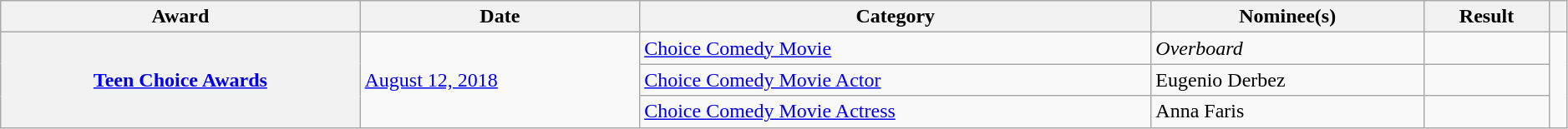<table class="wikitable plainrowheaders" style="width:99%;">
<tr>
<th scope="col">Award</th>
<th scope="col">Date</th>
<th scope="col">Category</th>
<th scope="col">Nominee(s)</th>
<th scope="col">Result</th>
<th scope="col"></th>
</tr>
<tr>
<th scope="row" rowspan="3"><a href='#'>Teen Choice Awards</a></th>
<td rowspan="3"><a href='#'>August 12, 2018</a></td>
<td><a href='#'>Choice Comedy Movie</a></td>
<td><em>Overboard</em></td>
<td></td>
<td rowspan="3" style="text-align:center;"></td>
</tr>
<tr>
<td><a href='#'>Choice Comedy Movie Actor</a></td>
<td>Eugenio Derbez</td>
<td></td>
</tr>
<tr>
<td><a href='#'>Choice Comedy Movie Actress</a></td>
<td>Anna Faris</td>
<td></td>
</tr>
</table>
